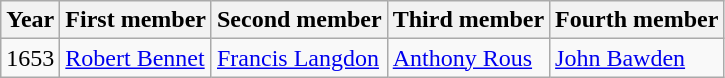<table class="wikitable">
<tr>
<th>Year</th>
<th>First member</th>
<th>Second member</th>
<th>Third member</th>
<th>Fourth member</th>
</tr>
<tr>
<td>1653</td>
<td><a href='#'>Robert Bennet</a></td>
<td><a href='#'>Francis Langdon</a></td>
<td><a href='#'>Anthony Rous</a></td>
<td><a href='#'>John Bawden</a></td>
</tr>
</table>
